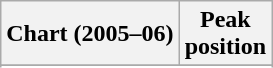<table class="wikitable sortable plainrowheaders" style="text-align:center">
<tr>
<th scope="col">Chart (2005–06)</th>
<th scope="col">Peak<br> position</th>
</tr>
<tr>
</tr>
<tr>
</tr>
<tr>
</tr>
<tr>
</tr>
<tr>
</tr>
<tr>
</tr>
<tr>
</tr>
<tr>
</tr>
<tr>
</tr>
<tr>
</tr>
<tr>
</tr>
<tr>
</tr>
<tr>
</tr>
<tr>
</tr>
</table>
